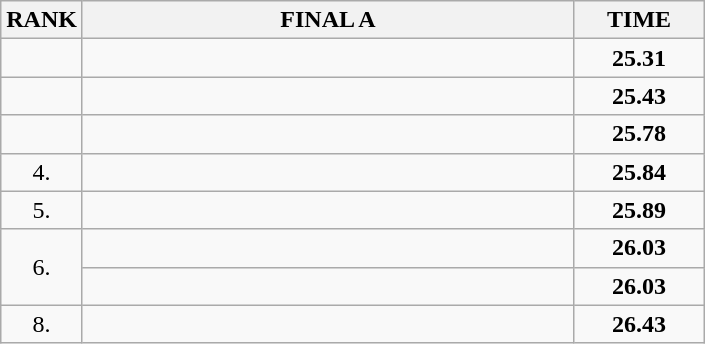<table class="wikitable">
<tr>
<th>RANK</th>
<th style="width: 20em">FINAL A</th>
<th style="width: 5em">TIME</th>
</tr>
<tr>
<td align="center"></td>
<td></td>
<td align="center"><strong>25.31</strong></td>
</tr>
<tr>
<td align="center"></td>
<td></td>
<td align="center"><strong>25.43</strong></td>
</tr>
<tr>
<td align="center"></td>
<td></td>
<td align="center"><strong>25.78</strong></td>
</tr>
<tr>
<td align="center">4.</td>
<td></td>
<td align="center"><strong>25.84</strong></td>
</tr>
<tr>
<td align="center">5.</td>
<td></td>
<td align="center"><strong>25.89</strong></td>
</tr>
<tr>
<td rowspan=2 align="center">6.</td>
<td></td>
<td align="center"><strong>26.03</strong></td>
</tr>
<tr>
<td></td>
<td align="center"><strong>26.03</strong></td>
</tr>
<tr>
<td align="center">8.</td>
<td></td>
<td align="center"><strong>26.43</strong></td>
</tr>
</table>
